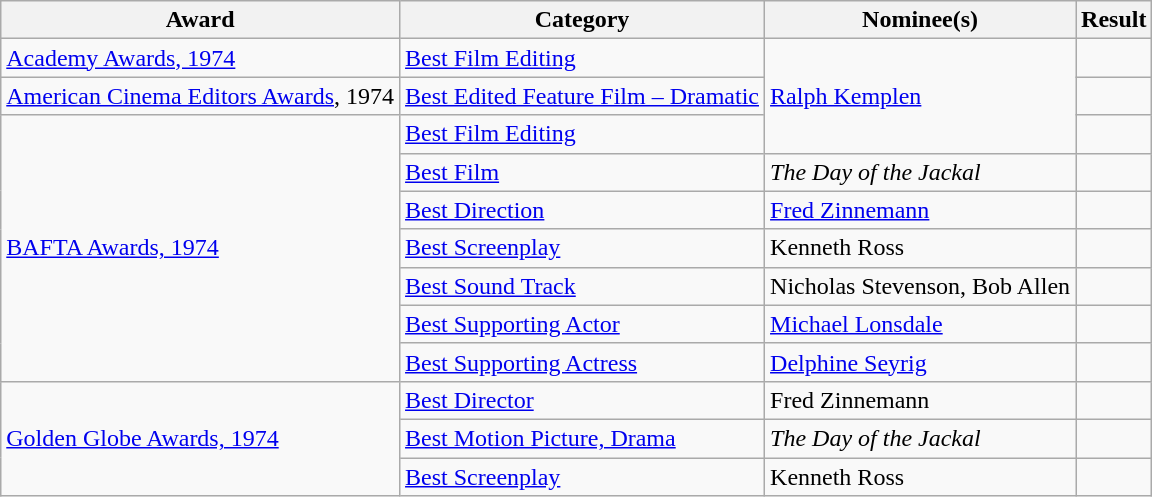<table class="wikitable sortable">
<tr>
<th>Award</th>
<th>Category</th>
<th>Nominee(s)</th>
<th>Result</th>
</tr>
<tr>
<td><a href='#'>Academy Awards, 1974</a></td>
<td><a href='#'>Best Film Editing</a></td>
<td rowspan="3"><a href='#'>Ralph Kemplen</a></td>
<td></td>
</tr>
<tr>
<td><a href='#'>American Cinema Editors Awards</a>, 1974</td>
<td><a href='#'>Best Edited Feature Film – Dramatic</a></td>
<td></td>
</tr>
<tr>
<td rowspan="7"><a href='#'>BAFTA Awards, 1974</a></td>
<td><a href='#'>Best Film Editing</a></td>
<td></td>
</tr>
<tr>
<td><a href='#'>Best Film</a></td>
<td><em>The Day of the Jackal</em></td>
<td></td>
</tr>
<tr>
<td><a href='#'>Best Direction</a></td>
<td><a href='#'>Fred Zinnemann</a></td>
<td></td>
</tr>
<tr>
<td><a href='#'>Best Screenplay</a></td>
<td>Kenneth Ross</td>
<td></td>
</tr>
<tr>
<td><a href='#'>Best Sound Track</a></td>
<td>Nicholas Stevenson, Bob Allen</td>
<td></td>
</tr>
<tr>
<td><a href='#'>Best Supporting Actor</a></td>
<td><a href='#'>Michael Lonsdale</a></td>
<td></td>
</tr>
<tr>
<td><a href='#'>Best Supporting Actress</a></td>
<td><a href='#'>Delphine Seyrig</a></td>
<td></td>
</tr>
<tr>
<td rowspan="3"><a href='#'>Golden Globe Awards, 1974</a></td>
<td><a href='#'>Best Director</a></td>
<td>Fred Zinnemann</td>
<td></td>
</tr>
<tr>
<td><a href='#'>Best Motion Picture, Drama</a></td>
<td><em>The Day of the Jackal</em></td>
<td></td>
</tr>
<tr>
<td><a href='#'>Best Screenplay</a></td>
<td>Kenneth Ross</td>
<td></td>
</tr>
</table>
